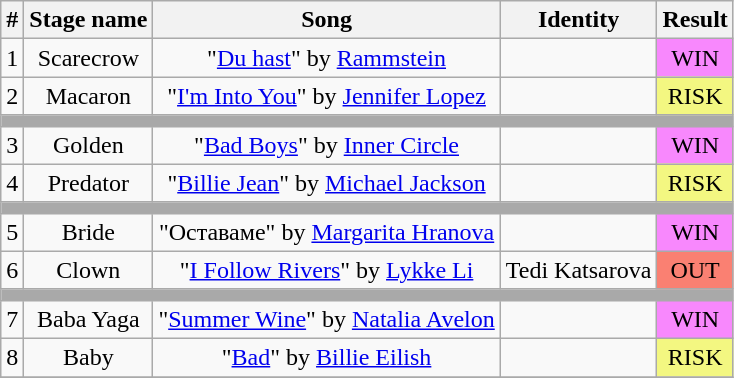<table class="wikitable plainrowheaders" style="text-align: center;">
<tr>
<th>#</th>
<th>Stage name</th>
<th>Song</th>
<th>Identity</th>
<th>Result</th>
</tr>
<tr>
<td>1</td>
<td>Scarecrow</td>
<td>"<a href='#'>Du hast</a>" by <a href='#'>Rammstein</a></td>
<td></td>
<td bgcolor="#F888FD">WIN</td>
</tr>
<tr>
<td>2</td>
<td>Macaron</td>
<td>"<a href='#'>I'm Into You</a>" by <a href='#'>Jennifer Lopez</a></td>
<td></td>
<td bgcolor="#F3F781">RISK</td>
</tr>
<tr>
<td colspan="5" style="background:darkgray"></td>
</tr>
<tr>
<td>3</td>
<td>Golden</td>
<td>"<a href='#'>Bad Boys</a>" by <a href='#'>Inner Circle</a></td>
<td></td>
<td bgcolor="#F888FD">WIN</td>
</tr>
<tr>
<td>4</td>
<td>Predator</td>
<td>"<a href='#'>Billie Jean</a>" by <a href='#'>Michael Jackson</a></td>
<td></td>
<td bgcolor="#F3F781">RISK</td>
</tr>
<tr>
<td colspan="5" style="background:darkgray"></td>
</tr>
<tr>
<td>5</td>
<td>Bride</td>
<td>"Оставаме" by <a href='#'>Margarita Hranova</a></td>
<td></td>
<td bgcolor="#F888FD">WIN</td>
</tr>
<tr>
<td>6</td>
<td>Clown</td>
<td>"<a href='#'>I Follow Rivers</a>" by <a href='#'>Lykke Li</a></td>
<td>Tedi Katsarova</td>
<td bgcolor=salmon>OUT</td>
</tr>
<tr>
<td colspan="5" style="background:darkgray"></td>
</tr>
<tr>
<td>7</td>
<td>Baba Yaga</td>
<td>"<a href='#'>Summer Wine</a>" by <a href='#'>Natalia Avelon</a></td>
<td></td>
<td bgcolor="#F888FD">WIN</td>
</tr>
<tr>
<td>8</td>
<td>Baby</td>
<td>"<a href='#'>Bad</a>" by <a href='#'>Billie Eilish</a></td>
<td></td>
<td bgcolor="#F3F781">RISK</td>
</tr>
<tr>
</tr>
</table>
